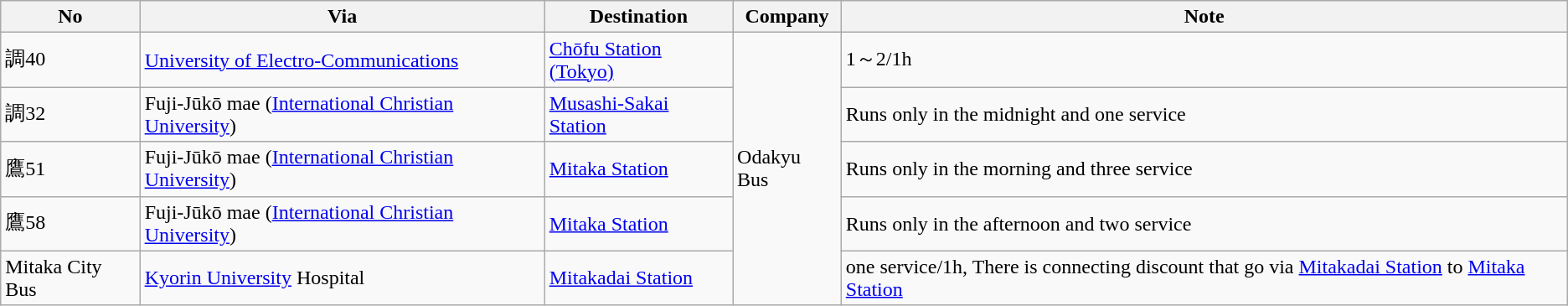<table class="wikitable">
<tr>
<th>No</th>
<th>Via</th>
<th>Destination</th>
<th>Company</th>
<th>Note</th>
</tr>
<tr>
<td>調40</td>
<td><a href='#'>University of Electro-Communications</a></td>
<td><a href='#'>Chōfu Station (Tokyo)</a></td>
<td rowspan="5">Odakyu Bus</td>
<td>1～2/1h</td>
</tr>
<tr>
<td>調32</td>
<td>Fuji-Jūkō mae (<a href='#'>International Christian University</a>)</td>
<td><a href='#'>Musashi-Sakai Station</a></td>
<td>Runs only in the midnight and one service</td>
</tr>
<tr>
<td>鷹51</td>
<td>Fuji-Jūkō mae (<a href='#'>International Christian University</a>)</td>
<td><a href='#'>Mitaka Station</a></td>
<td>Runs only in the morning and three service</td>
</tr>
<tr>
<td>鷹58</td>
<td>Fuji-Jūkō mae (<a href='#'>International Christian University</a>)</td>
<td><a href='#'>Mitaka Station</a></td>
<td>Runs only in the afternoon and two service</td>
</tr>
<tr>
<td>Mitaka City Bus</td>
<td><a href='#'>Kyorin University</a> Hospital</td>
<td><a href='#'>Mitakadai Station</a></td>
<td>one service/1h, There is connecting discount that go via <a href='#'>Mitakadai Station</a> to <a href='#'>Mitaka Station</a></td>
</tr>
</table>
